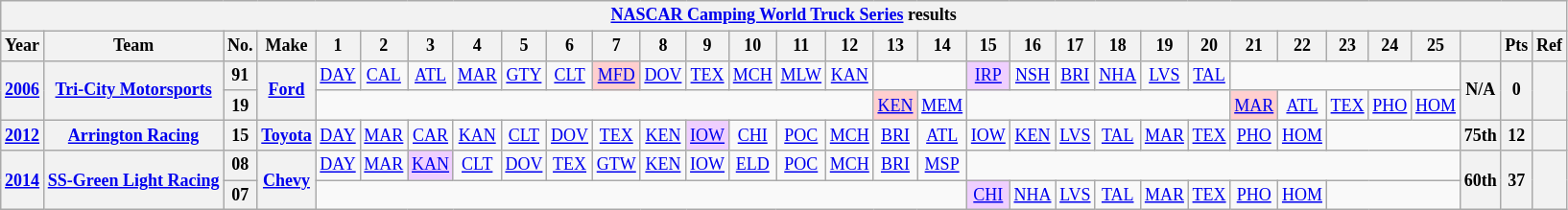<table class="wikitable" style="text-align:center; font-size:75%">
<tr>
<th colspan=32><a href='#'>NASCAR Camping World Truck Series</a> results</th>
</tr>
<tr>
<th>Year</th>
<th>Team</th>
<th>No.</th>
<th>Make</th>
<th>1</th>
<th>2</th>
<th>3</th>
<th>4</th>
<th>5</th>
<th>6</th>
<th>7</th>
<th>8</th>
<th>9</th>
<th>10</th>
<th>11</th>
<th>12</th>
<th>13</th>
<th>14</th>
<th>15</th>
<th>16</th>
<th>17</th>
<th>18</th>
<th>19</th>
<th>20</th>
<th>21</th>
<th>22</th>
<th>23</th>
<th>24</th>
<th>25</th>
<th></th>
<th>Pts</th>
<th>Ref</th>
</tr>
<tr>
<th rowspan=2><a href='#'>2006</a></th>
<th rowspan=2><a href='#'>Tri-City Motorsports</a></th>
<th>91</th>
<th rowspan=2><a href='#'>Ford</a></th>
<td><a href='#'>DAY</a></td>
<td><a href='#'>CAL</a></td>
<td><a href='#'>ATL</a></td>
<td><a href='#'>MAR</a></td>
<td><a href='#'>GTY</a></td>
<td><a href='#'>CLT</a></td>
<td style="background:#FFCFCF;"><a href='#'>MFD</a><br></td>
<td><a href='#'>DOV</a></td>
<td><a href='#'>TEX</a></td>
<td><a href='#'>MCH</a></td>
<td><a href='#'>MLW</a></td>
<td><a href='#'>KAN</a></td>
<td colspan=2></td>
<td style="background:#EFCFFF;"><a href='#'>IRP</a><br></td>
<td><a href='#'>NSH</a></td>
<td><a href='#'>BRI</a></td>
<td><a href='#'>NHA</a></td>
<td><a href='#'>LVS</a></td>
<td><a href='#'>TAL</a></td>
<td colspan=5></td>
<th rowspan=2>N/A</th>
<th rowspan=2>0</th>
<th rowspan=2></th>
</tr>
<tr>
<th>19</th>
<td colspan=12></td>
<td style="background:#FFCFCF;"><a href='#'>KEN</a><br></td>
<td><a href='#'>MEM</a></td>
<td colspan=6></td>
<td style="background:#FFCFCF;"><a href='#'>MAR</a><br></td>
<td><a href='#'>ATL</a></td>
<td><a href='#'>TEX</a></td>
<td><a href='#'>PHO</a></td>
<td><a href='#'>HOM</a></td>
</tr>
<tr>
<th><a href='#'>2012</a></th>
<th><a href='#'>Arrington Racing</a></th>
<th>15</th>
<th><a href='#'>Toyota</a></th>
<td><a href='#'>DAY</a></td>
<td><a href='#'>MAR</a></td>
<td><a href='#'>CAR</a></td>
<td><a href='#'>KAN</a></td>
<td><a href='#'>CLT</a></td>
<td><a href='#'>DOV</a></td>
<td><a href='#'>TEX</a></td>
<td><a href='#'>KEN</a></td>
<td style="background:#EFCFFF;"><a href='#'>IOW</a><br></td>
<td><a href='#'>CHI</a></td>
<td><a href='#'>POC</a></td>
<td><a href='#'>MCH</a></td>
<td><a href='#'>BRI</a></td>
<td><a href='#'>ATL</a></td>
<td><a href='#'>IOW</a></td>
<td><a href='#'>KEN</a></td>
<td><a href='#'>LVS</a></td>
<td><a href='#'>TAL</a></td>
<td><a href='#'>MAR</a></td>
<td><a href='#'>TEX</a></td>
<td><a href='#'>PHO</a></td>
<td><a href='#'>HOM</a></td>
<td colspan=3></td>
<th>75th</th>
<th>12</th>
<th></th>
</tr>
<tr>
<th rowspan=2><a href='#'>2014</a></th>
<th rowspan=2><a href='#'>SS-Green Light Racing</a></th>
<th>08</th>
<th rowspan=2><a href='#'>Chevy</a></th>
<td><a href='#'>DAY</a></td>
<td><a href='#'>MAR</a></td>
<td style="background:#EFCFFF;"><a href='#'>KAN</a><br></td>
<td><a href='#'>CLT</a></td>
<td><a href='#'>DOV</a></td>
<td><a href='#'>TEX</a></td>
<td><a href='#'>GTW</a></td>
<td><a href='#'>KEN</a></td>
<td><a href='#'>IOW</a></td>
<td><a href='#'>ELD</a></td>
<td><a href='#'>POC</a></td>
<td><a href='#'>MCH</a></td>
<td><a href='#'>BRI</a></td>
<td><a href='#'>MSP</a></td>
<td colspan=11></td>
<th rowspan=2>60th</th>
<th rowspan=2>37</th>
<th rowspan=2></th>
</tr>
<tr>
<th>07</th>
<td colspan=14></td>
<td style="background:#EFCFFF;"><a href='#'>CHI</a><br></td>
<td><a href='#'>NHA</a></td>
<td><a href='#'>LVS</a></td>
<td><a href='#'>TAL</a></td>
<td><a href='#'>MAR</a></td>
<td><a href='#'>TEX</a></td>
<td><a href='#'>PHO</a></td>
<td><a href='#'>HOM</a></td>
<td colspan=3></td>
</tr>
</table>
